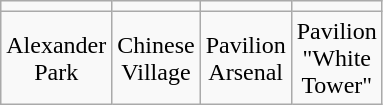<table Class = "wikitable" style = "text-align: center">
<tr>
<td style="width:25px;"></td>
<td style="width:25px;"></td>
<td style="width:25px;"></td>
<td style="width:25px;"></td>
</tr>
<tr>
<td>Alexander Park</td>
<td>Chinese Village</td>
<td>Pavilion Arsenal</td>
<td>Pavilion "White Tower"</td>
</tr>
</table>
